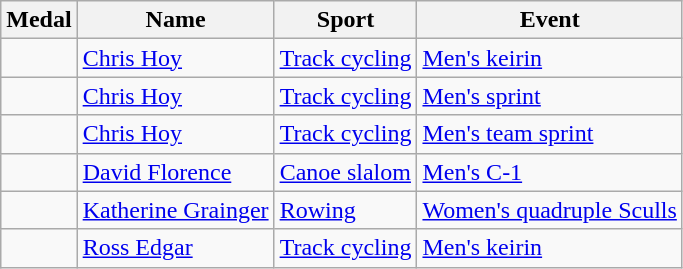<table class="wikitable sortable">
<tr>
<th>Medal</th>
<th>Name</th>
<th>Sport</th>
<th>Event</th>
</tr>
<tr>
<td></td>
<td><a href='#'>Chris Hoy</a></td>
<td><a href='#'>Track cycling</a></td>
<td><a href='#'>Men's keirin</a></td>
</tr>
<tr>
<td></td>
<td><a href='#'>Chris Hoy</a></td>
<td><a href='#'>Track cycling</a></td>
<td><a href='#'>Men's sprint</a></td>
</tr>
<tr>
<td></td>
<td><a href='#'>Chris Hoy</a></td>
<td><a href='#'>Track cycling</a></td>
<td><a href='#'>Men's team sprint</a></td>
</tr>
<tr>
<td></td>
<td><a href='#'>David Florence</a></td>
<td><a href='#'>Canoe slalom</a></td>
<td><a href='#'>Men's C-1</a></td>
</tr>
<tr>
<td></td>
<td><a href='#'>Katherine Grainger</a></td>
<td><a href='#'>Rowing</a></td>
<td><a href='#'>Women's quadruple Sculls</a></td>
</tr>
<tr>
<td></td>
<td><a href='#'>Ross Edgar</a></td>
<td><a href='#'>Track cycling</a></td>
<td><a href='#'>Men's keirin</a></td>
</tr>
</table>
